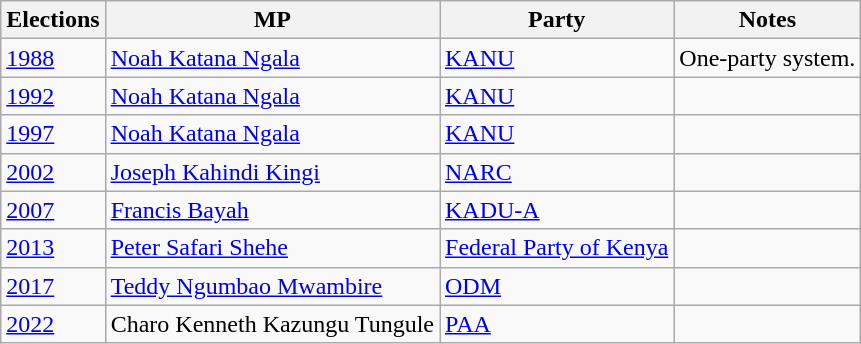<table class="wikitable sortable">
<tr>
<th>Elections</th>
<th>MP </th>
<th>Party</th>
<th>Notes</th>
</tr>
<tr>
<td><a href='#'>1988</a></td>
<td><a href='#'>Noah Katana Ngala</a></td>
<td><a href='#'>KANU</a></td>
<td>One-party system.</td>
</tr>
<tr>
<td><a href='#'>1992</a></td>
<td><a href='#'>Noah Katana Ngala</a></td>
<td><a href='#'>KANU</a></td>
<td></td>
</tr>
<tr>
<td><a href='#'>1997</a></td>
<td><a href='#'>Noah Katana Ngala</a></td>
<td><a href='#'>KANU</a></td>
<td></td>
</tr>
<tr>
<td><a href='#'>2002</a></td>
<td><a href='#'>Joseph Kahindi Kingi</a></td>
<td><a href='#'>NARC</a></td>
<td></td>
</tr>
<tr>
<td><a href='#'>2007</a></td>
<td><a href='#'>Francis Bayah</a></td>
<td><a href='#'>KADU-A</a></td>
<td></td>
</tr>
<tr>
<td><a href='#'>2013</a></td>
<td><a href='#'>Peter Safari Shehe</a></td>
<td><a href='#'>Federal Party of Kenya</a></td>
<td></td>
</tr>
<tr>
<td><a href='#'>2017</a></td>
<td><a href='#'>Teddy Ngumbao Mwambire</a></td>
<td><a href='#'>ODM</a></td>
<td></td>
</tr>
<tr>
<td><a href='#'>2022</a></td>
<td>Charo Kenneth Kazungu Tungule</td>
<td><a href='#'>PAA</a></td>
<td></td>
</tr>
</table>
